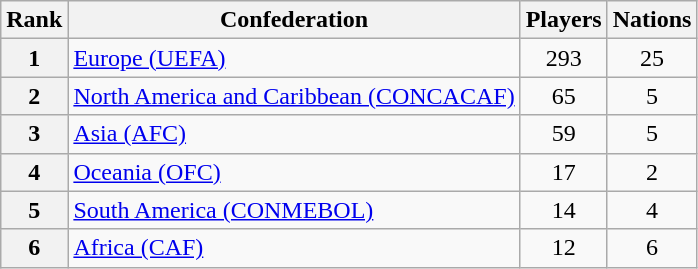<table class="wikitable sortable" style="text-align: center">
<tr>
<th>Rank</th>
<th>Confederation</th>
<th>Players</th>
<th>Nations</th>
</tr>
<tr>
<th>1</th>
<td style="text-align:left;"><a href='#'>Europe (UEFA)</a></td>
<td>293</td>
<td>25</td>
</tr>
<tr>
<th>2</th>
<td style="text-align:left;"><a href='#'>North America and Caribbean (CONCACAF)</a></td>
<td>65</td>
<td>5</td>
</tr>
<tr>
<th rowspan=1>3</th>
<td style="text-align:left;"><a href='#'>Asia (AFC)</a></td>
<td>59</td>
<td>5</td>
</tr>
<tr>
<th>4</th>
<td style="text-align:left;"><a href='#'>Oceania (OFC)</a></td>
<td>17</td>
<td>2</td>
</tr>
<tr>
<th>5</th>
<td style="text-align:left;"><a href='#'>South America (CONMEBOL)</a></td>
<td>14</td>
<td>4</td>
</tr>
<tr>
<th rowspan=1>6</th>
<td style="text-align:left;"><a href='#'>Africa (CAF)</a></td>
<td>12</td>
<td>6</td>
</tr>
</table>
